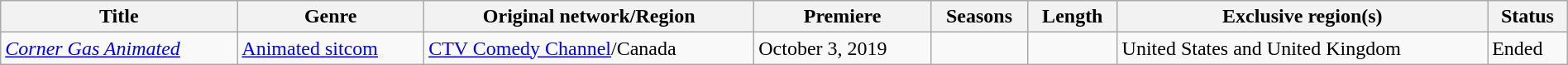<table class="wikitable sortable" style="width:100%;">
<tr>
<th>Title</th>
<th>Genre</th>
<th>Original network/Region</th>
<th>Premiere</th>
<th>Seasons</th>
<th>Length</th>
<th>Exclusive region(s)</th>
<th>Status</th>
</tr>
<tr>
<td><em><a href='#'>Corner Gas Animated</a></em></td>
<td><a href='#'>Animated sitcom</a></td>
<td><a href='#'>CTV Comedy Channel</a>/Canada</td>
<td>October 3, 2019</td>
<td></td>
<td></td>
<td>United States and United Kingdom</td>
<td>Ended</td>
</tr>
</table>
